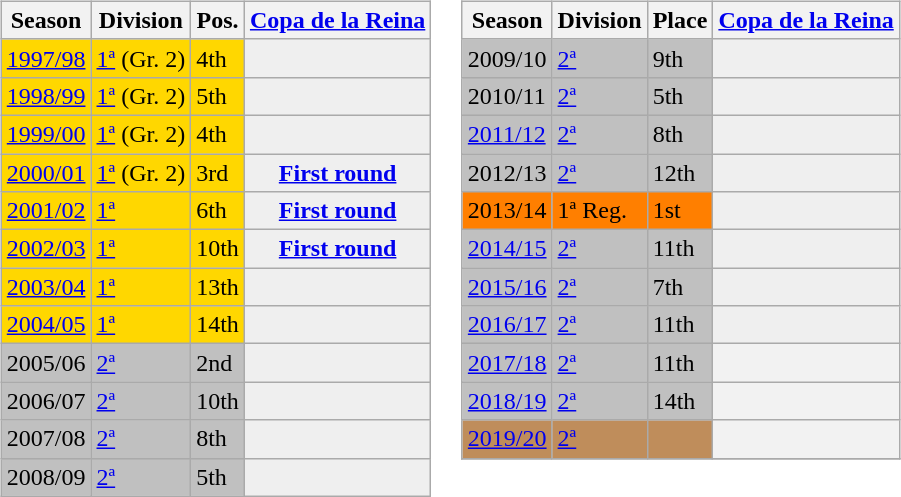<table>
<tr>
<td valign="top" width=0%><br><table class="wikitable">
<tr style="background:#f0f6fa;">
<th>Season</th>
<th>Division</th>
<th>Pos.</th>
<th><a href='#'>Copa de la Reina</a></th>
</tr>
<tr>
<td style="background:gold;"><a href='#'>1997/98</a></td>
<td style="background:gold;"><a href='#'>1ª</a> (Gr. 2)</td>
<td style="background:gold;">4th</td>
<th style="background:#efefef;"></th>
</tr>
<tr>
<td style="background:gold;"><a href='#'>1998/99</a></td>
<td style="background:gold;"><a href='#'>1ª</a> (Gr. 2)</td>
<td style="background:gold;">5th</td>
<th style="background:#efefef;"></th>
</tr>
<tr>
<td style="background:gold;"><a href='#'>1999/00</a></td>
<td style="background:gold;"><a href='#'>1ª</a> (Gr. 2)</td>
<td style="background:gold;">4th</td>
<th style="background:#efefef;"></th>
</tr>
<tr>
<td style="background:gold;"><a href='#'>2000/01</a></td>
<td style="background:gold;"><a href='#'>1ª</a> (Gr. 2)</td>
<td style="background:gold;">3rd</td>
<th style="background:#efefef;"><a href='#'>First round</a></th>
</tr>
<tr>
<td style="background:gold;"><a href='#'>2001/02</a></td>
<td style="background:gold;"><a href='#'>1ª</a></td>
<td style="background:gold;">6th</td>
<th style="background:#efefef;"><a href='#'>First round</a></th>
</tr>
<tr>
<td style="background:gold;"><a href='#'>2002/03</a></td>
<td style="background:gold;"><a href='#'>1ª</a></td>
<td style="background:gold;">10th</td>
<th style="background:#efefef;"><a href='#'>First round</a></th>
</tr>
<tr>
<td style="background:gold;"><a href='#'>2003/04</a></td>
<td style="background:gold;"><a href='#'>1ª</a></td>
<td style="background:gold;">13th</td>
<th style="background:#efefef;"></th>
</tr>
<tr>
<td style="background:gold;"><a href='#'>2004/05</a></td>
<td style="background:gold;"><a href='#'>1ª</a></td>
<td style="background:gold;">14th</td>
<th style="background:#efefef;"></th>
</tr>
<tr>
<td style="background:silver;">2005/06</td>
<td style="background:silver;"><a href='#'>2ª</a></td>
<td style="background:silver;">2nd</td>
<th style="background:#efefef;"></th>
</tr>
<tr>
<td style="background:silver;">2006/07</td>
<td style="background:silver;"><a href='#'>2ª</a></td>
<td style="background:silver;">10th</td>
<th style="background:#efefef;"></th>
</tr>
<tr>
<td style="background:silver;">2007/08</td>
<td style="background:silver;"><a href='#'>2ª</a></td>
<td style="background:silver;">8th</td>
<th style="background:#efefef;"></th>
</tr>
<tr>
<td style="background:silver;">2008/09</td>
<td style="background:silver;"><a href='#'>2ª</a></td>
<td style="background:silver;">5th</td>
<th style="background:#efefef;"></th>
</tr>
</table>
</td>
<td valign="top" width=0%><br><table class="wikitable">
<tr style="background:#f0f6fa;">
<th>Season</th>
<th>Division</th>
<th>Place</th>
<th><a href='#'>Copa de la Reina</a></th>
</tr>
<tr>
<td style="background:silver;">2009/10</td>
<td style="background:silver;"><a href='#'>2ª</a></td>
<td style="background:silver;">9th</td>
<th style="background:#efefef;"></th>
</tr>
<tr>
<td style="background:silver;">2010/11</td>
<td style="background:silver;"><a href='#'>2ª</a></td>
<td style="background:silver;">5th</td>
<th style="background:#efefef;"></th>
</tr>
<tr>
<td style="background:silver;"><a href='#'>2011/12</a></td>
<td style="background:silver;"><a href='#'>2ª</a></td>
<td style="background:silver;">8th</td>
<th style="background:#efefef;"></th>
</tr>
<tr>
<td style="background:silver;">2012/13</td>
<td style="background:silver;"><a href='#'>2ª</a></td>
<td style="background:silver;">12th</td>
<th style="background:#efefef;"></th>
</tr>
<tr>
<td style="background:#FF7F00;">2013/14</td>
<td style="background:#FF7F00;">1ª Reg.</td>
<td style="background:#FF7F00;">1st</td>
<th style="background:#efefef;"></th>
</tr>
<tr>
<td style="background:silver;"><a href='#'>2014/15</a></td>
<td style="background:silver;"><a href='#'>2ª</a></td>
<td style="background:silver;">11th</td>
<th style="background:#efefef;"></th>
</tr>
<tr>
<td style="background:silver;"><a href='#'>2015/16</a></td>
<td style="background:silver;"><a href='#'>2ª</a></td>
<td style="background:silver;">7th</td>
<th style="background:#efefef;"></th>
</tr>
<tr>
<td style="background:silver;"><a href='#'>2016/17</a></td>
<td style="background:silver;"><a href='#'>2ª</a></td>
<td style="background:silver;">11th</td>
<th style="background:#efefef;"></th>
</tr>
<tr>
<td style="background:silver;"><a href='#'>2017/18</a></td>
<td style="background:silver;"><a href='#'>2ª</a></td>
<td style="background:silver;">11th</td>
<th></th>
</tr>
<tr>
<td style="background:silver;"><a href='#'>2018/19</a></td>
<td style="background:silver;"><a href='#'>2ª</a></td>
<td style="background:silver;">14th</td>
<th></th>
</tr>
<tr>
<td style="background:#BF8D5B;"><a href='#'>2019/20</a></td>
<td style="background:#BF8D5B;"><a href='#'>2ª</a></td>
<td style="background:#BF8D5B;"></td>
<th></th>
</tr>
<tr>
</tr>
</table>
</td>
</tr>
</table>
